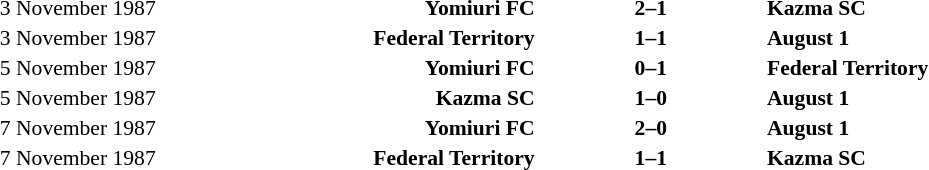<table width=100% cellspacing=1>
<tr>
<th width=10%></th>
<th width=20%></th>
<th width=12%></th>
<th width=20%></th>
<th></th>
</tr>
<tr style=font-size:90%>
<td align=right>3 November 1987</td>
<td align=right><strong>Yomiuri FC</strong></td>
<td align=center><strong>2–1</strong></td>
<td><strong>Kazma SC</strong></td>
</tr>
<tr style=font-size:90%>
<td align=right>3 November 1987</td>
<td align=right><strong>Federal Territory</strong></td>
<td align=center><strong>1–1</strong></td>
<td><strong>August 1</strong></td>
</tr>
<tr style=font-size:90%>
<td align=right>5 November 1987</td>
<td align=right><strong>Yomiuri FC</strong></td>
<td align=center><strong>0–1</strong></td>
<td><strong>Federal Territory</strong></td>
</tr>
<tr style=font-size:90%>
<td align=right>5 November 1987</td>
<td align=right><strong>Kazma SC</strong></td>
<td align=center><strong>1–0</strong></td>
<td><strong>August 1</strong></td>
</tr>
<tr style=font-size:90%>
<td align=right>7 November 1987</td>
<td align=right><strong>Yomiuri FC</strong></td>
<td align=center><strong>2–0</strong></td>
<td><strong>August 1</strong></td>
</tr>
<tr style=font-size:90%>
<td align=right>7 November 1987</td>
<td align=right><strong>Federal Territory</strong></td>
<td align=center><strong>1–1</strong></td>
<td><strong>Kazma SC</strong></td>
</tr>
</table>
